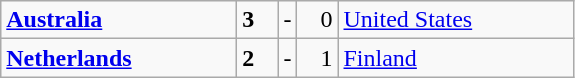<table class="wikitable">
<tr>
<td width=150> <strong><a href='#'>Australia</a></strong></td>
<td style="width:20px; text-align:left;"><strong>3</strong></td>
<td>-</td>
<td style="width:20px; text-align:right;">0</td>
<td width=150> <a href='#'>United States</a></td>
</tr>
<tr>
<td> <strong><a href='#'>Netherlands</a></strong></td>
<td style="text-align:left;"><strong>2</strong></td>
<td>-</td>
<td style="text-align:right;">1</td>
<td> <a href='#'>Finland</a></td>
</tr>
</table>
